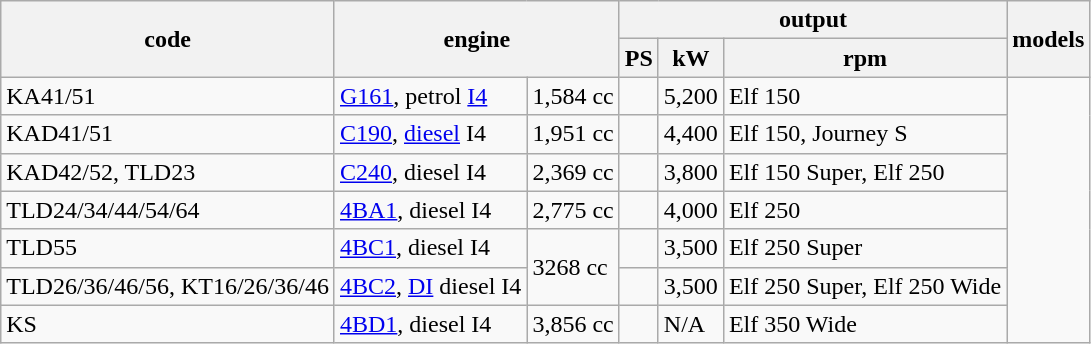<table class="wikitable">
<tr>
<th rowspan="2">code</th>
<th rowspan="2" colspan="2">engine</th>
<th colspan="3">output</th>
<th rowspan="2">models</th>
</tr>
<tr>
<th>PS</th>
<th>kW</th>
<th>rpm</th>
</tr>
<tr>
<td>KA41/51</td>
<td><a href='#'>G161</a>, petrol <a href='#'>I4</a></td>
<td>1,584 cc</td>
<td></td>
<td>5,200</td>
<td>Elf 150</td>
</tr>
<tr>
<td>KAD41/51</td>
<td><a href='#'>C190</a>, <a href='#'>diesel</a> I4</td>
<td>1,951 cc</td>
<td></td>
<td>4,400</td>
<td>Elf 150, Journey S</td>
</tr>
<tr>
<td>KAD42/52, TLD23</td>
<td><a href='#'>C240</a>, diesel I4</td>
<td>2,369 cc</td>
<td></td>
<td>3,800</td>
<td>Elf 150 Super, Elf 250</td>
</tr>
<tr>
<td>TLD24/34/44/54/64</td>
<td><a href='#'>4BA1</a>, diesel I4</td>
<td>2,775 cc</td>
<td></td>
<td>4,000</td>
<td>Elf 250</td>
</tr>
<tr>
<td>TLD55</td>
<td><a href='#'>4BC1</a>, diesel I4</td>
<td rowspan = "2">3268 cc</td>
<td></td>
<td>3,500</td>
<td>Elf 250 Super</td>
</tr>
<tr>
<td>TLD26/36/46/56, KT16/26/36/46</td>
<td><a href='#'>4BC2</a>, <a href='#'>DI</a> diesel I4</td>
<td></td>
<td>3,500</td>
<td>Elf 250 Super, Elf 250 Wide</td>
</tr>
<tr>
<td>KS</td>
<td><a href='#'>4BD1</a>, diesel I4</td>
<td>3,856 cc</td>
<td></td>
<td>N/A</td>
<td>Elf 350 Wide</td>
</tr>
</table>
